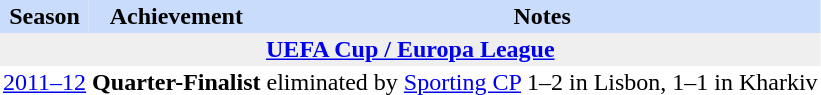<table class="toccolours" border="0" cellpadding="2" cellspacing="0" align="left" style="margin:0.5em;">
<tr bgcolor="#CADCFB">
<th>Season</th>
<th>Achievement</th>
<th>Notes</th>
</tr>
<tr>
<th colspan="4" bgcolor="#EFEFEF"><a href='#'>UEFA Cup / Europa League</a></th>
</tr>
<tr>
<td align="center"><a href='#'>2011–12</a></td>
<td align="center"><strong>Quarter-Finalist</strong></td>
<td align="left">eliminated by  <a href='#'>Sporting CP</a> 1–2 in Lisbon, 1–1 in Kharkiv</td>
</tr>
<tr>
</tr>
</table>
